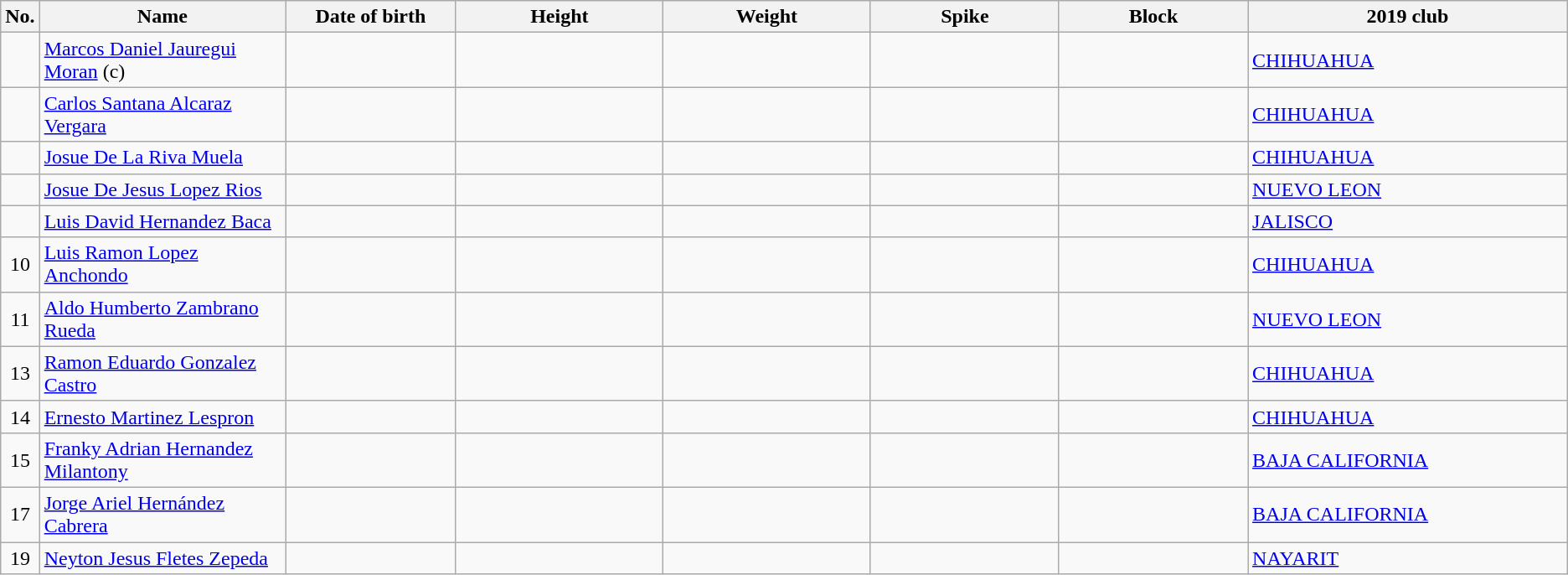<table class="wikitable sortable" style="text-align:center;">
<tr>
<th>No.</th>
<th style="width:13em">Name</th>
<th style="width:9em">Date of birth</th>
<th style="width:11em">Height</th>
<th style="width:11em">Weight</th>
<th style="width:10em">Spike</th>
<th style="width:10em">Block</th>
<th style="width:17em">2019 club</th>
</tr>
<tr>
<td></td>
<td align=left><a href='#'>Marcos Daniel Jauregui Moran</a> (c)</td>
<td align=right></td>
<td></td>
<td></td>
<td></td>
<td></td>
<td align=left> <a href='#'>CHIHUAHUA</a></td>
</tr>
<tr>
<td></td>
<td align=left><a href='#'>Carlos Santana Alcaraz Vergara</a></td>
<td align=right></td>
<td></td>
<td></td>
<td></td>
<td></td>
<td align=left> <a href='#'>CHIHUAHUA</a></td>
</tr>
<tr>
<td></td>
<td align=left><a href='#'>Josue De La Riva Muela</a></td>
<td align=right></td>
<td></td>
<td></td>
<td></td>
<td></td>
<td align=left> <a href='#'>CHIHUAHUA</a></td>
</tr>
<tr>
<td></td>
<td align=left><a href='#'>Josue De Jesus Lopez Rios</a></td>
<td align=right></td>
<td></td>
<td></td>
<td></td>
<td></td>
<td align=left> <a href='#'>NUEVO LEON</a></td>
</tr>
<tr>
<td></td>
<td align=left><a href='#'>Luis David Hernandez Baca</a></td>
<td align=right></td>
<td></td>
<td></td>
<td></td>
<td></td>
<td align=left> <a href='#'>JALISCO</a></td>
</tr>
<tr>
<td>10</td>
<td align=left><a href='#'>Luis Ramon Lopez Anchondo</a></td>
<td align=right></td>
<td></td>
<td></td>
<td></td>
<td></td>
<td align=left> <a href='#'>CHIHUAHUA</a></td>
</tr>
<tr>
<td>11</td>
<td align=left><a href='#'>Aldo Humberto Zambrano Rueda</a></td>
<td align=right></td>
<td></td>
<td></td>
<td></td>
<td></td>
<td align=left> <a href='#'>NUEVO LEON</a></td>
</tr>
<tr>
<td>13</td>
<td align=left><a href='#'>Ramon Eduardo Gonzalez Castro</a></td>
<td align=right></td>
<td></td>
<td></td>
<td></td>
<td></td>
<td align=left> <a href='#'>CHIHUAHUA</a></td>
</tr>
<tr>
<td>14</td>
<td align=left><a href='#'>Ernesto Martinez Lespron</a></td>
<td align=right></td>
<td></td>
<td></td>
<td></td>
<td></td>
<td align=left> <a href='#'>CHIHUAHUA</a></td>
</tr>
<tr>
<td>15</td>
<td align=left><a href='#'>Franky Adrian Hernandez Milantony</a></td>
<td align=right></td>
<td></td>
<td></td>
<td></td>
<td></td>
<td align=left> <a href='#'>BAJA CALIFORNIA</a></td>
</tr>
<tr>
<td>17</td>
<td align=left><a href='#'>Jorge Ariel Hernández Cabrera</a></td>
<td align=right></td>
<td></td>
<td></td>
<td></td>
<td></td>
<td align=left> <a href='#'>BAJA CALIFORNIA</a></td>
</tr>
<tr>
<td>19</td>
<td align=left><a href='#'>Neyton Jesus Fletes Zepeda</a></td>
<td align=right></td>
<td></td>
<td></td>
<td></td>
<td></td>
<td align=left> <a href='#'>NAYARIT</a></td>
</tr>
</table>
